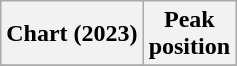<table class="wikitable sortable plainrowheaders" style="text-align:center">
<tr>
<th scope="col">Chart (2023)</th>
<th scope="col">Peak<br>position</th>
</tr>
<tr>
</tr>
</table>
